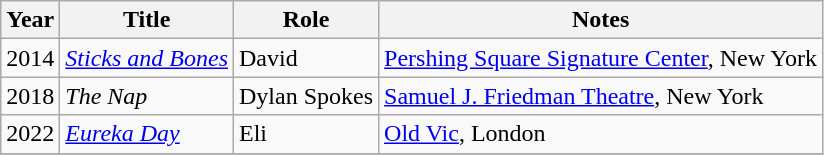<table class="wikitable sortable">
<tr>
<th>Year</th>
<th>Title</th>
<th>Role</th>
<th class="unsortable">Notes</th>
</tr>
<tr>
<td>2014</td>
<td><em><a href='#'>Sticks and Bones</a></em></td>
<td>David</td>
<td><a href='#'>Pershing Square Signature Center</a>, New York</td>
</tr>
<tr>
<td>2018</td>
<td><em>The Nap</em></td>
<td>Dylan Spokes</td>
<td><a href='#'>Samuel J. Friedman Theatre</a>, New York</td>
</tr>
<tr>
<td>2022</td>
<td><em><a href='#'>Eureka Day</a></em></td>
<td>Eli</td>
<td><a href='#'>Old Vic</a>, London</td>
</tr>
<tr>
</tr>
</table>
